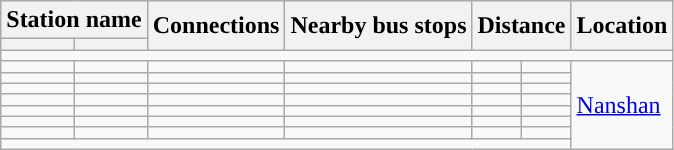<table class="wikitable">
<tr>
<th colspan="2">Station name</th>
<th rowspan="2">Connections</th>
<th rowspan="2">Nearby bus stops</th>
<th colspan="2" rowspan="2">Distance<br></th>
<th rowspan="2">Location</th>
</tr>
<tr>
<th></th>
<th></th>
</tr>
<tr style="background:#">
<td colspan = "7"></td>
</tr>
<tr>
<td></td>
<td></td>
<td></td>
<td></td>
<td></td>
<td></td>
<td rowspan=13><a href='#'>Nanshan</a></td>
</tr>
<tr>
<td></td>
<td></td>
<td></td>
<td></td>
<td></td>
<td></td>
</tr>
<tr>
<td></td>
<td></td>
<td> </td>
<td></td>
<td></td>
<td></td>
</tr>
<tr>
<td></td>
<td></td>
<td></td>
<td></td>
<td></td>
<td></td>
</tr>
<tr>
<td></td>
<td></td>
<td></td>
<td></td>
<td></td>
<td></td>
</tr>
<tr>
<td></td>
<td></td>
<td></td>
<td></td>
<td></td>
<td></td>
</tr>
<tr>
<td></td>
<td></td>
<td></td>
<td></td>
<td></td>
<td></td>
</tr>
<tr style="background:#">
<td colspan = "7"></td>
</tr>
</table>
